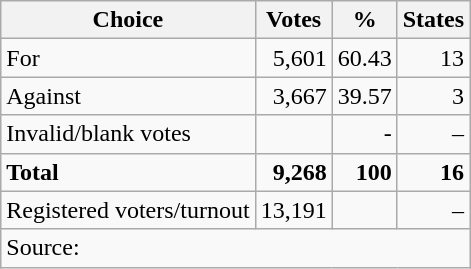<table class=wikitable style=text-align:right>
<tr>
<th>Choice</th>
<th>Votes</th>
<th>%</th>
<th>States</th>
</tr>
<tr>
<td align=left>For</td>
<td>5,601</td>
<td>60.43</td>
<td>13</td>
</tr>
<tr>
<td align=left>Against</td>
<td>3,667</td>
<td>39.57</td>
<td>3</td>
</tr>
<tr>
<td align=left>Invalid/blank votes</td>
<td></td>
<td>-</td>
<td>–</td>
</tr>
<tr>
<td align=left><strong>Total</strong></td>
<td><strong>9,268</strong></td>
<td><strong>100</strong></td>
<td><strong>16</strong></td>
</tr>
<tr>
<td align=left>Registered voters/turnout</td>
<td>13,191</td>
<td></td>
<td>–</td>
</tr>
<tr>
<td colspan=4 align=left>Source: </td>
</tr>
</table>
